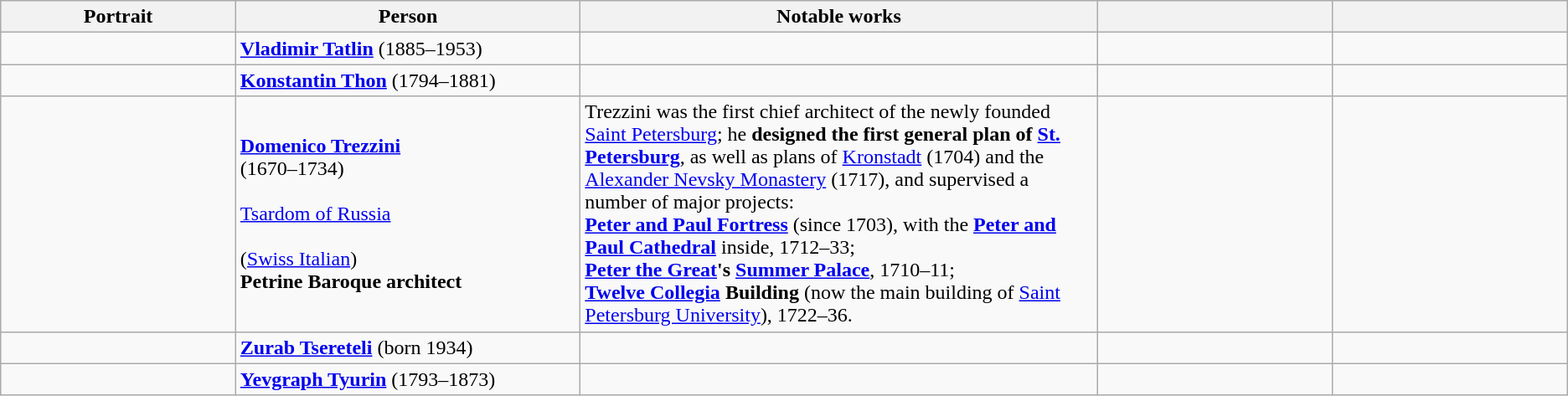<table class="wikitable">
<tr ">
<th style="width:15%;">Portrait</th>
<th style="width:22%;">Person</th>
<th style="width:33%;">Notable works</th>
<th style="width:15%;"></th>
<th style="width:15%;"></th>
</tr>
<tr>
<td></td>
<td><strong><a href='#'>Vladimir Tatlin</a></strong> (1885–1953)<br></td>
<td></td>
<td></td>
<td></td>
</tr>
<tr>
<td></td>
<td><strong><a href='#'>Konstantin Thon</a></strong> (1794–1881)<br></td>
<td></td>
<td></td>
<td></td>
</tr>
<tr>
<td></td>
<td><strong><a href='#'>Domenico Trezzini</a></strong><br>(1670–1734)<br><br> <a href='#'>Tsardom of Russia</a><br><br>(<a href='#'>Swiss Italian</a>)<br><strong>Petrine Baroque architect</strong></td>
<td>Trezzini was the first chief architect of the newly founded <a href='#'>Saint Petersburg</a>; he <strong>designed the first general plan of <a href='#'>St. Petersburg</a></strong>, as well as plans of <a href='#'>Kronstadt</a> (1704) and the <a href='#'>Alexander Nevsky Monastery</a> (1717), and supervised a number of major projects:<br><strong><a href='#'>Peter and Paul Fortress</a></strong> (since 1703), with the <strong><a href='#'>Peter and Paul Cathedral</a></strong> inside, 1712–33;<br><strong><a href='#'>Peter the Great</a>'s <a href='#'>Summer Palace</a></strong>, 1710–11;<br> <strong><a href='#'>Twelve Collegia</a> Building</strong> (now the main building of <a href='#'>Saint Petersburg University</a>), 1722–36.</td>
<td></td>
<td></td>
</tr>
<tr>
<td></td>
<td><strong><a href='#'>Zurab Tsereteli</a></strong> (born 1934)<br></td>
<td></td>
<td></td>
<td></td>
</tr>
<tr>
<td></td>
<td><strong><a href='#'>Yevgraph Tyurin</a></strong> (1793–1873)<br></td>
<td></td>
<td></td>
<td></td>
</tr>
</table>
